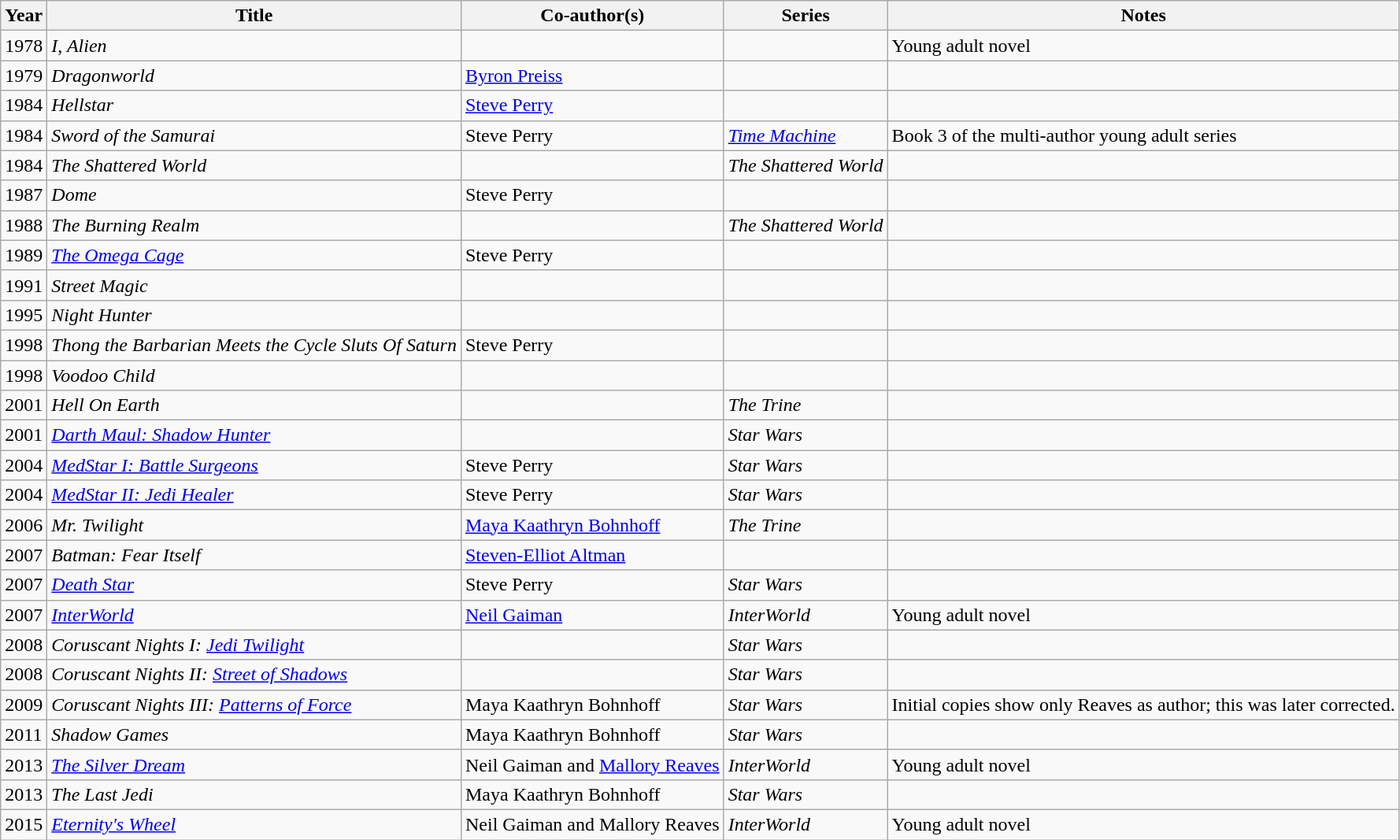<table class="wikitable sortable">
<tr>
<th>Year</th>
<th>Title</th>
<th>Co-author(s)</th>
<th>Series</th>
<th>Notes</th>
</tr>
<tr>
<td>1978</td>
<td><em>I, Alien</em></td>
<td></td>
<td></td>
<td>Young adult novel</td>
</tr>
<tr>
<td>1979</td>
<td><em>Dragonworld</em></td>
<td><a href='#'>Byron Preiss</a></td>
<td></td>
<td></td>
</tr>
<tr>
<td>1984</td>
<td><em>Hellstar</em></td>
<td><a href='#'>Steve Perry</a></td>
<td></td>
<td></td>
</tr>
<tr>
<td>1984</td>
<td><em>Sword of the Samurai</em></td>
<td>Steve Perry</td>
<td><em><a href='#'>Time Machine</a></em></td>
<td>Book 3 of the multi-author young adult series</td>
</tr>
<tr>
<td>1984</td>
<td><em>The Shattered World</em></td>
<td></td>
<td><em>The Shattered World</em></td>
<td></td>
</tr>
<tr>
<td>1987</td>
<td><em>Dome</em></td>
<td>Steve Perry</td>
<td></td>
<td></td>
</tr>
<tr>
<td>1988</td>
<td><em>The Burning Realm</em></td>
<td></td>
<td><em>The Shattered World</em></td>
<td></td>
</tr>
<tr>
<td>1989</td>
<td><em><a href='#'>The Omega Cage</a></em></td>
<td>Steve Perry</td>
<td></td>
<td></td>
</tr>
<tr>
<td>1991</td>
<td><em>Street Magic</em></td>
<td></td>
<td></td>
<td></td>
</tr>
<tr>
<td>1995</td>
<td><em>Night Hunter</em></td>
<td></td>
<td></td>
<td></td>
</tr>
<tr>
<td>1998</td>
<td><em>Thong the Barbarian Meets the Cycle Sluts Of Saturn</em></td>
<td>Steve Perry</td>
<td></td>
<td></td>
</tr>
<tr>
<td>1998</td>
<td><em>Voodoo Child</em></td>
<td></td>
<td></td>
<td></td>
</tr>
<tr>
<td>2001</td>
<td><em>Hell On Earth</em></td>
<td></td>
<td><em>The Trine</em></td>
<td></td>
</tr>
<tr>
<td>2001</td>
<td><em><a href='#'>Darth Maul: Shadow Hunter</a></em></td>
<td></td>
<td><em>Star Wars</em></td>
<td></td>
</tr>
<tr>
<td>2004</td>
<td><em><a href='#'>MedStar I: Battle Surgeons</a></em></td>
<td>Steve Perry</td>
<td><em>Star Wars</em></td>
<td></td>
</tr>
<tr>
<td>2004</td>
<td><em><a href='#'>MedStar II: Jedi Healer</a></em></td>
<td>Steve Perry</td>
<td><em>Star Wars</em></td>
<td></td>
</tr>
<tr>
<td>2006</td>
<td><em>Mr. Twilight</em></td>
<td><a href='#'>Maya Kaathryn Bohnhoff</a></td>
<td><em>The Trine</em></td>
<td></td>
</tr>
<tr>
<td>2007</td>
<td><em>Batman: Fear Itself</em></td>
<td><a href='#'>Steven-Elliot Altman</a></td>
<td></td>
<td></td>
</tr>
<tr>
<td>2007</td>
<td><em><a href='#'>Death Star</a></em></td>
<td>Steve Perry</td>
<td><em>Star Wars</em></td>
<td></td>
</tr>
<tr>
<td>2007</td>
<td><em><a href='#'>InterWorld</a></em></td>
<td><a href='#'>Neil Gaiman</a></td>
<td><em>InterWorld</em></td>
<td>Young adult novel</td>
</tr>
<tr>
<td>2008</td>
<td><em>Coruscant Nights I: <a href='#'>Jedi Twilight</a></em></td>
<td></td>
<td><em>Star Wars</em></td>
<td></td>
</tr>
<tr>
<td>2008</td>
<td><em>Coruscant Nights II: <a href='#'>Street of Shadows</a></em></td>
<td></td>
<td><em>Star Wars</em></td>
<td></td>
</tr>
<tr>
<td>2009</td>
<td><em>Coruscant Nights III: <a href='#'>Patterns of Force</a></em></td>
<td>Maya Kaathryn Bohnhoff</td>
<td><em>Star Wars</em></td>
<td>Initial copies show only Reaves as author; this was later corrected.</td>
</tr>
<tr>
<td>2011</td>
<td><em>Shadow Games</em></td>
<td>Maya Kaathryn Bohnhoff</td>
<td><em>Star Wars</em></td>
<td></td>
</tr>
<tr>
<td>2013</td>
<td><em><a href='#'>The Silver Dream</a></em></td>
<td>Neil Gaiman and <a href='#'>Mallory Reaves</a></td>
<td><em>InterWorld</em></td>
<td>Young adult novel</td>
</tr>
<tr>
<td>2013</td>
<td><em>The Last Jedi</em></td>
<td>Maya Kaathryn Bohnhoff</td>
<td><em>Star Wars</em></td>
<td></td>
</tr>
<tr>
<td>2015</td>
<td><em><a href='#'>Eternity's Wheel</a></em></td>
<td>Neil Gaiman and Mallory Reaves</td>
<td><em>InterWorld</em></td>
<td>Young adult novel</td>
</tr>
</table>
